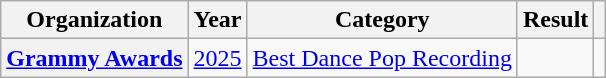<table class="wikitable sortable plainrowheaders" style="border:none; margin:0;">
<tr>
<th scope="col">Organization</th>
<th scope="col">Year</th>
<th scope="col">Category</th>
<th scope="col">Result</th>
<th class="unsortable" scope="col"></th>
</tr>
<tr>
<th scope="row"><a href='#'>Grammy Awards</a></th>
<td><a href='#'>2025</a></td>
<td><a href='#'>Best Dance Pop Recording</a></td>
<td></td>
<td align="center"></td>
</tr>
</table>
